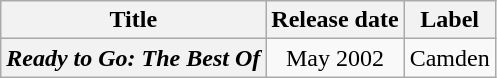<table class="wikitable plainrowheaders">
<tr>
<th>Title</th>
<th>Release date</th>
<th>Label</th>
</tr>
<tr>
<th scope="row"><em>Ready to Go: The Best Of</em></th>
<td align=center>May 2002</td>
<td>Camden</td>
</tr>
</table>
